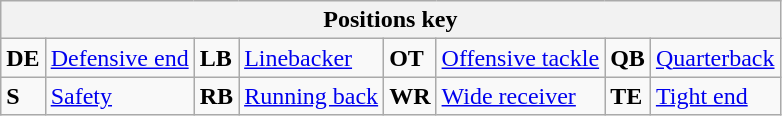<table class=wikitable>
<tr>
<th colspan=8>Positions key</th>
</tr>
<tr>
<td><strong>DE</strong></td>
<td><a href='#'>Defensive end</a></td>
<td><strong>LB</strong></td>
<td><a href='#'>Linebacker</a></td>
<td><strong>OT</strong></td>
<td><a href='#'>Offensive tackle</a></td>
<td><strong>QB</strong></td>
<td><a href='#'>Quarterback</a></td>
</tr>
<tr>
<td><strong>S</strong></td>
<td><a href='#'>Safety</a></td>
<td><strong>RB</strong></td>
<td><a href='#'>Running back</a></td>
<td><strong>WR</strong></td>
<td><a href='#'>Wide receiver</a></td>
<td><strong>TE</strong></td>
<td><a href='#'>Tight end</a></td>
</tr>
</table>
